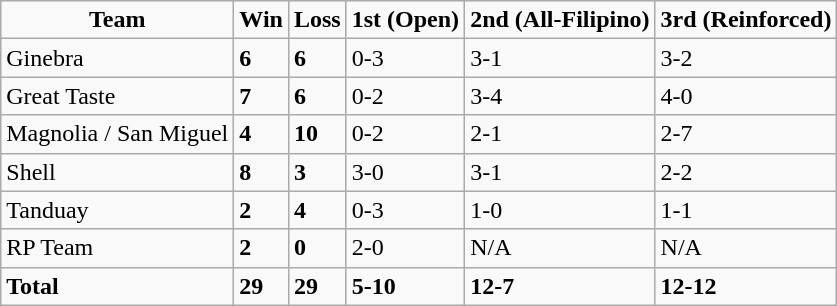<table class=wikitable sortable>
<tr align=center>
<td><strong>Team</strong></td>
<td><strong>Win</strong></td>
<td><strong>Loss</strong></td>
<td><strong>1st (Open)</strong></td>
<td><strong>2nd (All-Filipino)</strong></td>
<td><strong>3rd (Reinforced)</strong></td>
</tr>
<tr>
<td>Ginebra</td>
<td><strong>6</strong></td>
<td><strong>6</strong></td>
<td>0-3</td>
<td>3-1</td>
<td>3-2</td>
</tr>
<tr>
<td>Great Taste</td>
<td><strong>7</strong></td>
<td><strong>6</strong></td>
<td>0-2</td>
<td>3-4</td>
<td>4-0</td>
</tr>
<tr>
<td>Magnolia / San Miguel</td>
<td><strong>4</strong></td>
<td><strong>10</strong></td>
<td>0-2</td>
<td>2-1</td>
<td>2-7</td>
</tr>
<tr>
<td>Shell</td>
<td><strong>8</strong></td>
<td><strong>3</strong></td>
<td>3-0</td>
<td>3-1</td>
<td>2-2</td>
</tr>
<tr>
<td>Tanduay</td>
<td><strong>2</strong></td>
<td><strong>4</strong></td>
<td>0-3</td>
<td>1-0</td>
<td>1-1</td>
</tr>
<tr>
<td>RP Team</td>
<td><strong>2</strong></td>
<td><strong>0</strong></td>
<td>2-0</td>
<td>N/A</td>
<td>N/A</td>
</tr>
<tr>
<td><strong>Total</strong></td>
<td><strong>29</strong></td>
<td><strong>29</strong></td>
<td><strong>5-10</strong></td>
<td><strong>12-7</strong></td>
<td><strong>12-12</strong></td>
</tr>
</table>
